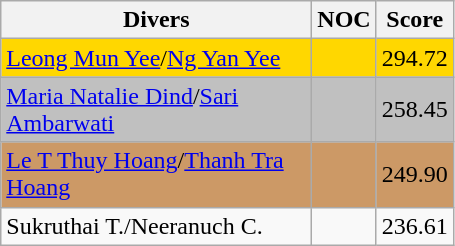<table class=wikitable style="text-align:Left">
<tr>
<th width=200>Divers</th>
<th width=10>NOC</th>
<th width=20>Score</th>
</tr>
<tr bgcolor=gold>
<td><a href='#'>Leong Mun Yee</a>/<a href='#'>Ng Yan Yee</a></td>
<td></td>
<td>294.72</td>
</tr>
<tr bgcolor=silver>
<td><a href='#'>Maria Natalie Dind</a>/<a href='#'>Sari Ambarwati</a></td>
<td></td>
<td>258.45</td>
</tr>
<tr bgcolor=CC9966>
<td><a href='#'>Le T Thuy Hoang</a>/<a href='#'>Thanh Tra Hoang</a></td>
<td></td>
<td>249.90</td>
</tr>
<tr>
<td>Sukruthai T./Neeranuch C.</td>
<td></td>
<td>236.61</td>
</tr>
</table>
